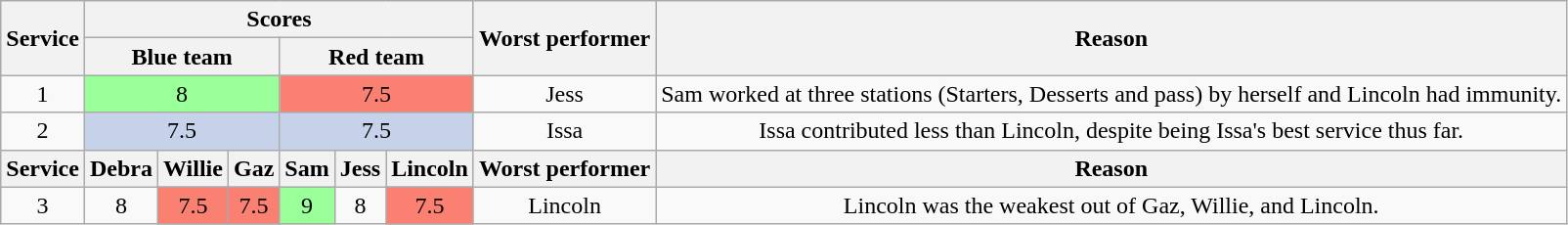<table class="wikitable plainrowheaders" style="text-align:center;">
<tr>
<th rowspan="2">Service</th>
<th colspan="6">Scores</th>
<th rowspan="2">Worst performer</th>
<th rowspan="2" colspan="1">Reason</th>
</tr>
<tr>
<th colspan="3">Blue team</th>
<th colspan="3">Red team</th>
</tr>
<tr>
<td>1</td>
<td colspan="3" style="background: #99FF99; color: black; vertical-align: middle; text-align: center; ">8</td>
<td colspan="3" style="background:#FA8072; color: black; vertical-align: middle; text-align: center; ">7.5</td>
<td>Jess</td>
<td>Sam worked at three stations (Starters, Desserts and pass) by herself and Lincoln had immunity.</td>
</tr>
<tr>
<td>2</td>
<td colspan="3" style="background:#c5d2ea; color:black; vertical-align:middle; text-align:center; ">7.5</td>
<td colspan="3" style="background:#c5d2ea; color:black; vertical-align:middle; text-align:center; ">7.5</td>
<td>Issa</td>
<td>Issa contributed less than Lincoln, despite being Issa's best service thus far.</td>
</tr>
<tr>
<th>Service</th>
<th colspan="1">Debra</th>
<th colspan="1">Willie</th>
<th colspan="1">Gaz</th>
<th colspan="1">Sam</th>
<th colspan="1">Jess</th>
<th colspan="1">Lincoln</th>
<th>Worst performer</th>
<th>Reason</th>
</tr>
<tr>
<td>3</td>
<td>8</td>
<td style="background:#FA8072; color: black; vertical-align: middle; text-align: center; ">7.5</td>
<td style="background:#FA8072; color: black; vertical-align: middle; text-align: center; ">7.5</td>
<td style="background: #99FF99; color: black; vertical-align: middle; text-align: center; ">9</td>
<td>8</td>
<td style="background:#FA8072; color: black; vertical-align: middle; text-align: center; ">7.5</td>
<td>Lincoln</td>
<td>Lincoln was the weakest out of Gaz, Willie, and Lincoln.</td>
</tr>
</table>
